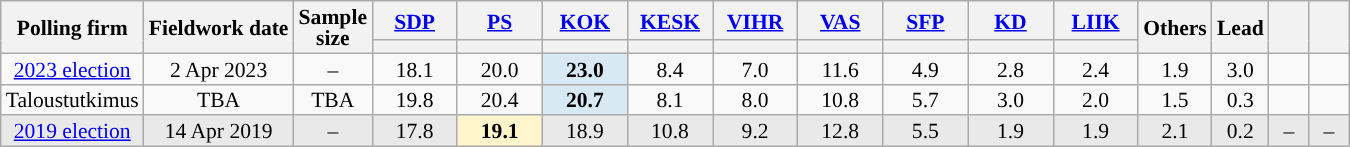<table class="wikitable sortable mw-datatable" style="text-align:center;font-size:90%;line-height:14px;">
<tr>
<th rowspan="2">Polling firm</th>
<th rowspan="2">Fieldwork date</th>
<th rowspan="2">Sample<br>size</th>
<th class="unsortable" style="width:50px;"><a href='#'>SDP</a></th>
<th class="unsortable" style="width:50px;"><a href='#'>PS</a></th>
<th class="unsortable" style="width:50px;"><a href='#'>KOK</a></th>
<th class="unsortable" style="width:50px;"><a href='#'>KESK</a></th>
<th class="unsortable" style="width:50px;"><a href='#'>VIHR</a></th>
<th class="unsortable" style="width:50px;"><a href='#'>VAS</a></th>
<th class="unsortable" style="width:50px;"><a href='#'>SFP</a></th>
<th class="unsortable" style="width:50px;"><a href='#'>KD</a></th>
<th class="unsortable" style="width:50px;"><a href='#'>LIIK</a></th>
<th class="unsortable" style="width:30px;" rowspan="2">Others</th>
<th class="unsortable" style="width:30px;" rowspan="2">Lead</th>
<th class="unsortable" style="width:20px;" rowspan="2"></th>
<th class="unsortable" style="width:20px;" rowspan="2"></th>
</tr>
<tr>
<th data-sort-type="number" style="background:"></th>
<th data-sort-type="number" style="background:"></th>
<th data-sort-type="number" style="background:"></th>
<th data-sort-type="number" style="background:"></th>
<th data-sort-type="number" style="background:"></th>
<th data-sort-type="number" style="background:"></th>
<th data-sort-type="number" style="background:"></th>
<th data-sort-type="number" style="background:"></th>
<th data-sort-type="number" style="background:"></th>
</tr>
<tr>
<td><a href='#'>2023 election</a></td>
<td data-sort-value="2023-04-02">2 Apr 2023</td>
<td>–</td>
<td>18.1</td>
<td>20.0</td>
<td style="background:#D9E9F4;"><strong>23.0</strong></td>
<td>8.4</td>
<td>7.0</td>
<td>11.6</td>
<td>4.9</td>
<td>2.8</td>
<td>2.4</td>
<td>1.9</td>
<td style="background:">3.0</td>
<td></td>
<td></td>
</tr>
<tr>
<td>Taloustutkimus</td>
<td data-sort-value="2023-03-01">TBA</td>
<td>TBA</td>
<td>19.8</td>
<td>20.4</td>
<td style="background:#D9E9F4;"><strong>20.7</strong></td>
<td>8.1</td>
<td>8.0</td>
<td>10.8</td>
<td>5.7</td>
<td>3.0</td>
<td>2.0</td>
<td>1.5</td>
<td style="background:">0.3</td>
<td></td>
<td></td>
</tr>
<tr style="background:#E9E9E9;">
<td><a href='#'>2019 election</a></td>
<td data-sort-value="2019-04-14">14 Apr 2019</td>
<td>–</td>
<td>17.8</td>
<td style="background:#FFF5CC;"><strong>19.1</strong></td>
<td>18.9</td>
<td>10.8</td>
<td>9.2</td>
<td>12.8</td>
<td>5.5</td>
<td>1.9</td>
<td>1.9</td>
<td>2.1</td>
<td style="background:">0.2</td>
<td>–</td>
<td>–</td>
</tr>
</table>
